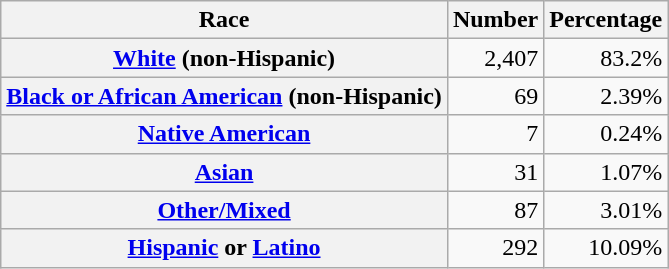<table class="wikitable" style="text-align:right">
<tr>
<th scope="col">Race</th>
<th scope="col">Number</th>
<th scope="col">Percentage</th>
</tr>
<tr>
<th scope="row"><a href='#'>White</a> (non-Hispanic)</th>
<td>2,407</td>
<td>83.2%</td>
</tr>
<tr>
<th scope="row"><a href='#'>Black or African American</a> (non-Hispanic)</th>
<td>69</td>
<td>2.39%</td>
</tr>
<tr>
<th scope="row"><a href='#'>Native American</a></th>
<td>7</td>
<td>0.24%</td>
</tr>
<tr>
<th scope="row"><a href='#'>Asian</a></th>
<td>31</td>
<td>1.07%</td>
</tr>
<tr>
<th scope="row"><a href='#'>Other/Mixed</a></th>
<td>87</td>
<td>3.01%</td>
</tr>
<tr>
<th scope="row"><a href='#'>Hispanic</a> or <a href='#'>Latino</a></th>
<td>292</td>
<td>10.09%</td>
</tr>
</table>
